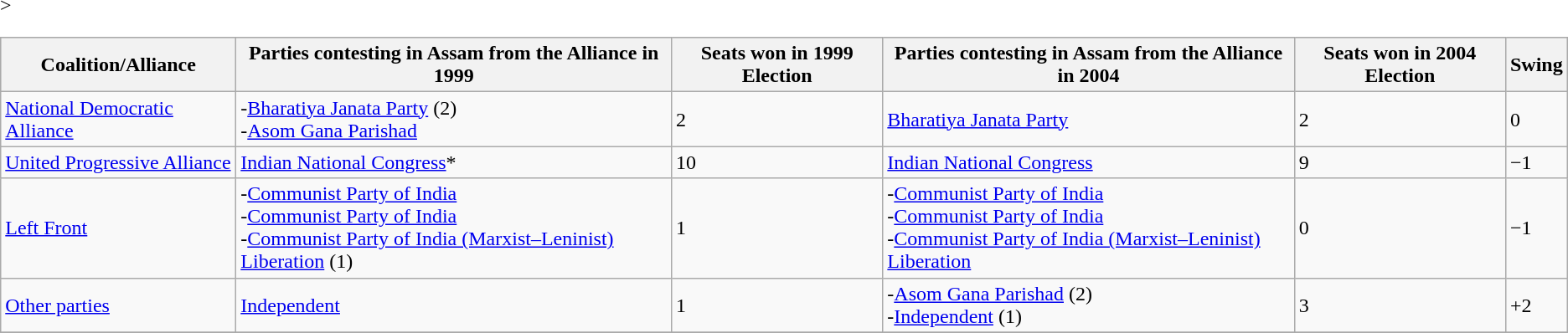<table class="wikitable">>
<tr bgcolor="#cccccc">
<th><strong>Coalition/Alliance</strong></th>
<th><strong>Parties contesting in Assam from the Alliance in 1999</strong></th>
<th><strong>Seats won in 1999 Election</strong></th>
<th><strong>Parties contesting in Assam from the Alliance in 2004</strong></th>
<th><strong>Seats won in 2004 Election</strong></th>
<th><strong>Swing</strong></th>
</tr>
<tr>
<td><a href='#'>National Democratic Alliance</a></td>
<td>-<a href='#'>Bharatiya Janata Party</a> (2)<br>-<a href='#'>Asom Gana Parishad</a></td>
<td>2</td>
<td><a href='#'>Bharatiya Janata Party</a></td>
<td>2</td>
<td>0</td>
</tr>
<tr>
<td><a href='#'>United Progressive Alliance</a></td>
<td><a href='#'>Indian National Congress</a>*</td>
<td>10</td>
<td><a href='#'>Indian National Congress</a></td>
<td>9</td>
<td>−1</td>
</tr>
<tr>
<td><a href='#'>Left Front</a></td>
<td>-<a href='#'>Communist Party of India</a><br>-<a href='#'>Communist Party of India</a><br>-<a href='#'>Communist Party of India (Marxist–Leninist) Liberation</a> (1)</td>
<td>1</td>
<td>-<a href='#'>Communist Party of India</a><br>-<a href='#'>Communist Party of India</a><br>-<a href='#'>Communist Party of India (Marxist–Leninist) Liberation</a></td>
<td>0</td>
<td>−1</td>
</tr>
<tr>
<td><a href='#'>Other parties</a></td>
<td><a href='#'>Independent</a></td>
<td>1</td>
<td>-<a href='#'>Asom Gana Parishad</a> (2)<br>-<a href='#'>Independent</a> (1)</td>
<td>3</td>
<td>+2</td>
</tr>
<tr>
</tr>
</table>
